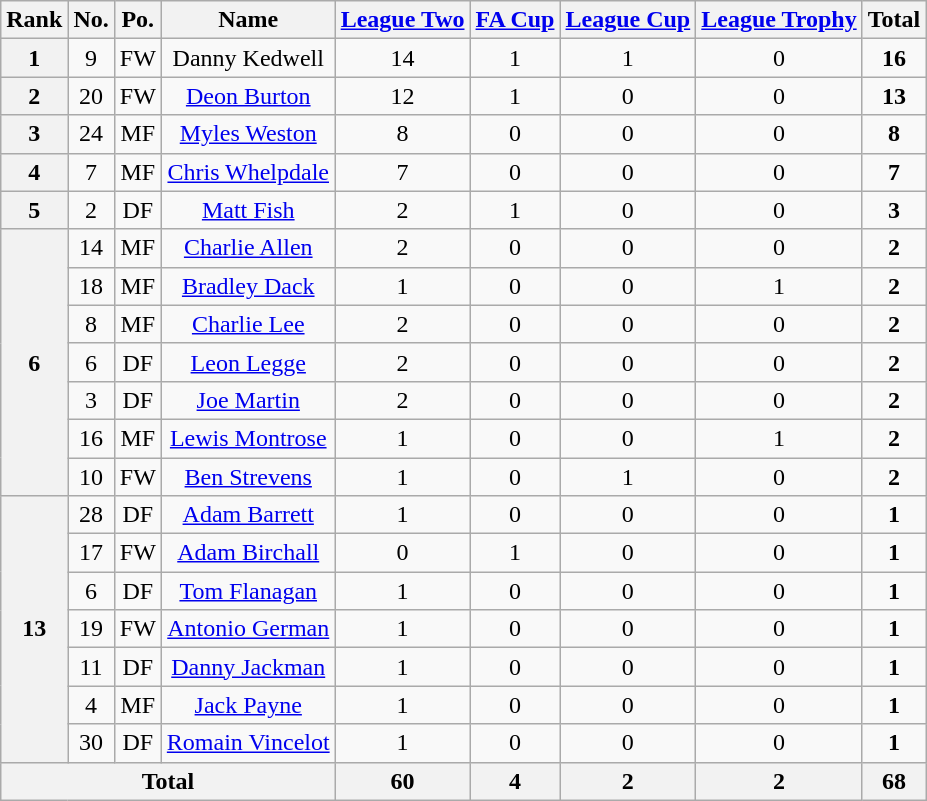<table class="wikitable" style="text-align: center">
<tr>
<th>Rank</th>
<th>No.</th>
<th>Po.</th>
<th>Name</th>
<th><a href='#'>League Two</a></th>
<th><a href='#'>FA Cup</a></th>
<th><a href='#'>League Cup</a></th>
<th><a href='#'>League Trophy</a></th>
<th>Total</th>
</tr>
<tr>
<th>1</th>
<td>9</td>
<td>FW</td>
<td>Danny Kedwell</td>
<td>14</td>
<td>1</td>
<td>1</td>
<td>0</td>
<td><strong>16</strong></td>
</tr>
<tr>
<th rowspan="1">2</th>
<td>20</td>
<td>FW</td>
<td><a href='#'>Deon Burton</a></td>
<td>12</td>
<td>1</td>
<td>0</td>
<td>0</td>
<td><strong>13</strong></td>
</tr>
<tr>
<th rowspan="1">3</th>
<td>24</td>
<td>MF</td>
<td><a href='#'>Myles Weston</a></td>
<td>8</td>
<td>0</td>
<td>0</td>
<td>0</td>
<td><strong>8</strong></td>
</tr>
<tr>
<th rowspan="1">4</th>
<td>7</td>
<td>MF</td>
<td><a href='#'>Chris Whelpdale</a></td>
<td>7</td>
<td>0</td>
<td>0</td>
<td>0</td>
<td><strong>7</strong></td>
</tr>
<tr>
<th>5</th>
<td>2</td>
<td>DF</td>
<td><a href='#'>Matt Fish</a></td>
<td>2</td>
<td>1</td>
<td>0</td>
<td>0</td>
<td><strong>3</strong></td>
</tr>
<tr>
<th rowspan="7">6</th>
<td>14</td>
<td>MF</td>
<td><a href='#'>Charlie Allen</a></td>
<td>2</td>
<td>0</td>
<td>0</td>
<td>0</td>
<td><strong>2</strong></td>
</tr>
<tr>
<td>18</td>
<td>MF</td>
<td><a href='#'>Bradley Dack</a></td>
<td>1</td>
<td>0</td>
<td>0</td>
<td>1</td>
<td><strong>2</strong></td>
</tr>
<tr>
<td>8</td>
<td>MF</td>
<td><a href='#'>Charlie Lee</a></td>
<td>2</td>
<td>0</td>
<td>0</td>
<td>0</td>
<td><strong>2</strong></td>
</tr>
<tr>
<td>6</td>
<td>DF</td>
<td><a href='#'>Leon Legge</a></td>
<td>2</td>
<td>0</td>
<td>0</td>
<td>0</td>
<td><strong>2</strong></td>
</tr>
<tr>
<td>3</td>
<td>DF</td>
<td><a href='#'>Joe Martin</a></td>
<td>2</td>
<td>0</td>
<td>0</td>
<td>0</td>
<td><strong>2</strong></td>
</tr>
<tr>
<td>16</td>
<td>MF</td>
<td><a href='#'>Lewis Montrose</a></td>
<td>1</td>
<td>0</td>
<td>0</td>
<td>1</td>
<td><strong>2</strong></td>
</tr>
<tr>
<td>10</td>
<td>FW</td>
<td><a href='#'>Ben Strevens</a></td>
<td>1</td>
<td>0</td>
<td>1</td>
<td>0</td>
<td><strong>2</strong></td>
</tr>
<tr>
<th rowspan=7>13</th>
<td>28</td>
<td>DF</td>
<td><a href='#'>Adam Barrett</a></td>
<td>1</td>
<td>0</td>
<td>0</td>
<td>0</td>
<td><strong>1</strong></td>
</tr>
<tr>
<td>17</td>
<td>FW</td>
<td><a href='#'>Adam Birchall</a></td>
<td>0</td>
<td>1</td>
<td>0</td>
<td>0</td>
<td><strong>1</strong></td>
</tr>
<tr>
<td>6</td>
<td>DF</td>
<td><a href='#'>Tom Flanagan</a></td>
<td>1</td>
<td>0</td>
<td>0</td>
<td>0</td>
<td><strong>1</strong></td>
</tr>
<tr>
<td>19</td>
<td>FW</td>
<td><a href='#'>Antonio German</a></td>
<td>1</td>
<td>0</td>
<td>0</td>
<td>0</td>
<td><strong>1</strong></td>
</tr>
<tr>
<td>11</td>
<td>DF</td>
<td><a href='#'>Danny Jackman</a></td>
<td>1</td>
<td>0</td>
<td>0</td>
<td>0</td>
<td><strong>1</strong></td>
</tr>
<tr>
<td>4</td>
<td>MF</td>
<td><a href='#'>Jack Payne</a></td>
<td>1</td>
<td>0</td>
<td>0</td>
<td>0</td>
<td><strong>1</strong></td>
</tr>
<tr>
<td>30</td>
<td>DF</td>
<td><a href='#'>Romain Vincelot</a></td>
<td>1</td>
<td>0</td>
<td>0</td>
<td>0</td>
<td><strong>1</strong></td>
</tr>
<tr>
<th colspan=4>Total</th>
<th>60</th>
<th>4</th>
<th>2</th>
<th>2</th>
<th>68</th>
</tr>
</table>
